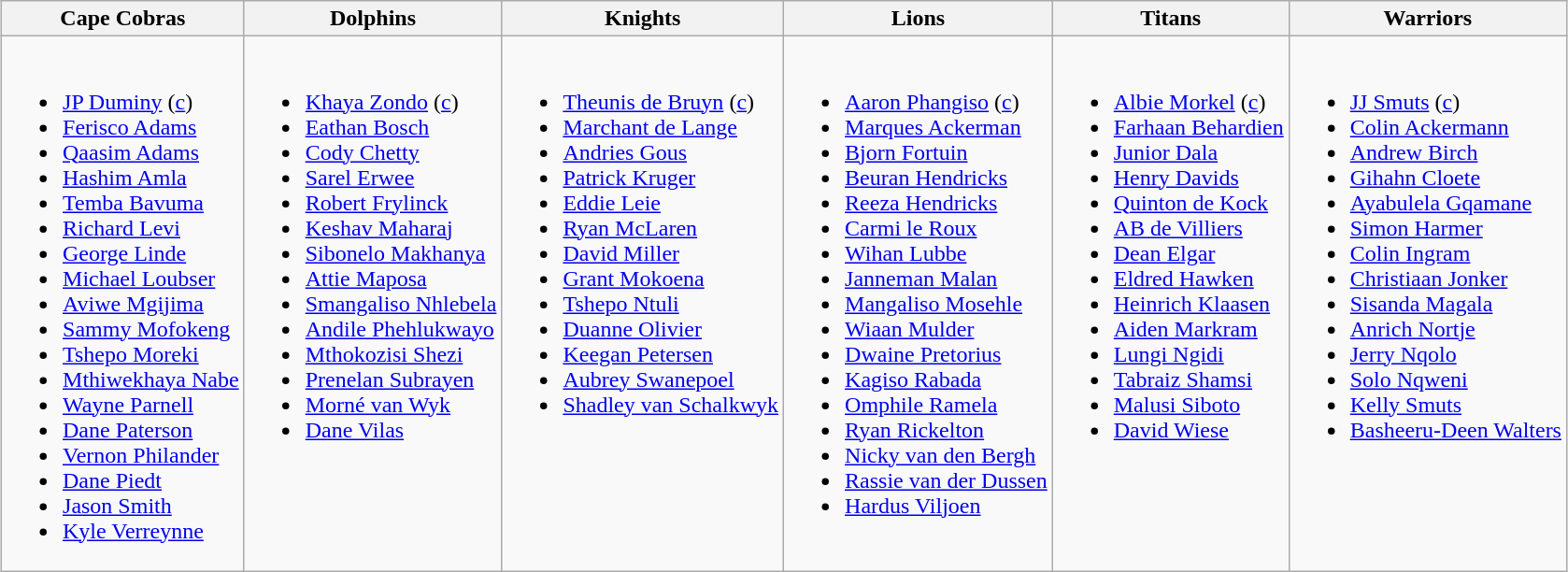<table class="wikitable" style="text-align:left; margin:auto">
<tr>
<th style="width=20%;">Cape Cobras</th>
<th style="width=20%;">Dolphins</th>
<th style="width=20%;">Knights</th>
<th style="width=20%;">Lions</th>
<th style="width=20%;">Titans</th>
<th style="width=20%;">Warriors</th>
</tr>
<tr style="vertical-align:top">
<td><br><ul><li><a href='#'>JP Duminy</a> (<a href='#'>c</a>)</li><li><a href='#'>Ferisco Adams</a></li><li><a href='#'>Qaasim Adams</a></li><li><a href='#'>Hashim Amla</a></li><li><a href='#'>Temba Bavuma</a></li><li><a href='#'>Richard Levi</a></li><li><a href='#'>George Linde</a></li><li><a href='#'>Michael Loubser</a></li><li><a href='#'>Aviwe Mgijima</a></li><li><a href='#'>Sammy Mofokeng</a></li><li><a href='#'>Tshepo Moreki</a></li><li><a href='#'>Mthiwekhaya Nabe</a></li><li><a href='#'>Wayne Parnell</a></li><li><a href='#'>Dane Paterson</a></li><li><a href='#'>Vernon Philander</a></li><li><a href='#'>Dane Piedt</a></li><li><a href='#'>Jason Smith</a></li><li><a href='#'>Kyle Verreynne</a></li></ul></td>
<td><br><ul><li><a href='#'>Khaya Zondo</a> (<a href='#'>c</a>)</li><li><a href='#'>Eathan Bosch</a></li><li><a href='#'>Cody Chetty</a></li><li><a href='#'>Sarel Erwee</a></li><li><a href='#'>Robert Frylinck</a></li><li><a href='#'>Keshav Maharaj</a></li><li><a href='#'>Sibonelo Makhanya</a></li><li><a href='#'>Attie Maposa</a></li><li><a href='#'>Smangaliso Nhlebela</a></li><li><a href='#'>Andile Phehlukwayo</a></li><li><a href='#'>Mthokozisi Shezi</a></li><li><a href='#'>Prenelan Subrayen</a></li><li><a href='#'>Morné van Wyk</a></li><li><a href='#'>Dane Vilas</a></li></ul></td>
<td><br><ul><li><a href='#'>Theunis de Bruyn</a> (<a href='#'>c</a>)</li><li><a href='#'>Marchant de Lange</a></li><li><a href='#'>Andries Gous</a></li><li><a href='#'>Patrick Kruger</a></li><li><a href='#'>Eddie Leie</a></li><li><a href='#'>Ryan McLaren</a></li><li><a href='#'>David Miller</a></li><li><a href='#'>Grant Mokoena</a></li><li><a href='#'>Tshepo Ntuli</a></li><li><a href='#'>Duanne Olivier</a></li><li><a href='#'>Keegan Petersen</a></li><li><a href='#'>Aubrey Swanepoel</a></li><li><a href='#'>Shadley van Schalkwyk</a></li></ul></td>
<td><br><ul><li><a href='#'>Aaron Phangiso</a> (<a href='#'>c</a>)</li><li><a href='#'>Marques Ackerman</a></li><li><a href='#'>Bjorn Fortuin</a></li><li><a href='#'>Beuran Hendricks</a></li><li><a href='#'>Reeza Hendricks</a></li><li><a href='#'>Carmi le Roux</a></li><li><a href='#'>Wihan Lubbe</a></li><li><a href='#'>Janneman Malan</a></li><li><a href='#'>Mangaliso Mosehle</a></li><li><a href='#'>Wiaan Mulder</a></li><li><a href='#'>Dwaine Pretorius</a></li><li><a href='#'>Kagiso Rabada</a></li><li><a href='#'>Omphile Ramela</a></li><li><a href='#'>Ryan Rickelton</a></li><li><a href='#'>Nicky van den Bergh</a></li><li><a href='#'>Rassie van der Dussen</a></li><li><a href='#'>Hardus Viljoen</a></li></ul></td>
<td><br><ul><li><a href='#'>Albie Morkel</a> (<a href='#'>c</a>)</li><li><a href='#'>Farhaan Behardien</a></li><li><a href='#'>Junior Dala</a></li><li><a href='#'>Henry Davids</a></li><li><a href='#'>Quinton de Kock</a></li><li><a href='#'>AB de Villiers</a></li><li><a href='#'>Dean Elgar</a></li><li><a href='#'>Eldred Hawken</a></li><li><a href='#'>Heinrich Klaasen</a></li><li><a href='#'>Aiden Markram</a></li><li><a href='#'>Lungi Ngidi</a></li><li><a href='#'>Tabraiz Shamsi</a></li><li><a href='#'>Malusi Siboto</a></li><li><a href='#'>David Wiese</a></li></ul></td>
<td><br><ul><li><a href='#'>JJ Smuts</a> (<a href='#'>c</a>)</li><li><a href='#'>Colin Ackermann</a></li><li><a href='#'>Andrew Birch</a></li><li><a href='#'>Gihahn Cloete</a></li><li><a href='#'>Ayabulela Gqamane</a></li><li><a href='#'>Simon Harmer</a></li><li><a href='#'>Colin Ingram</a></li><li><a href='#'>Christiaan Jonker</a></li><li><a href='#'>Sisanda Magala</a></li><li><a href='#'>Anrich Nortje</a></li><li><a href='#'>Jerry Nqolo</a></li><li><a href='#'>Solo Nqweni</a></li><li><a href='#'>Kelly Smuts</a></li><li><a href='#'>Basheeru-Deen Walters</a></li></ul></td>
</tr>
</table>
